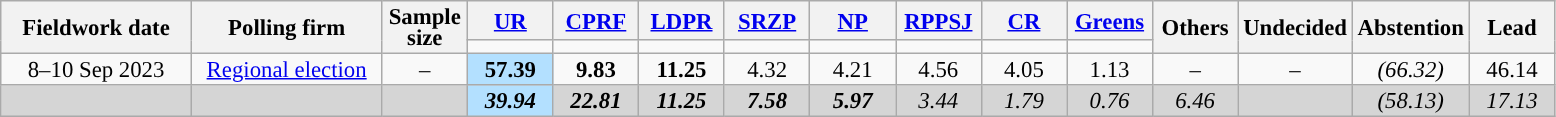<table class=wikitable style="font-size:95%; line-height:14px; text-align:center">
<tr>
<th style=width:120px; rowspan=2>Fieldwork date</th>
<th style=width:120px; rowspan=2>Polling firm</th>
<th style=width:50px; rowspan=2>Sample<br>size</th>
<th style="width:50px;"><a href='#'>UR</a></th>
<th style="width:50px;"><a href='#'>CPRF</a></th>
<th style="width:50px;"><a href='#'>LDPR</a></th>
<th style="width:50px;"><a href='#'>SRZP</a></th>
<th style="width:50px;"><a href='#'>NP</a></th>
<th style="width:50px;"><a href='#'>RPPSJ</a></th>
<th style="width:50px;"><a href='#'>CR</a></th>
<th style="width:50px;"><a href='#'>Greens</a></th>
<th style="width:50px;" rowspan=2>Others</th>
<th style="width:50px;" rowspan=2>Undecided</th>
<th style="width:50px;" rowspan=2>Abstention</th>
<th style="width:50px;" rowspan="2">Lead</th>
</tr>
<tr>
<td bgcolor=></td>
<td bgcolor=></td>
<td bgcolor=></td>
<td bgcolor=></td>
<td bgcolor=></td>
<td bgcolor=></td>
<td bgcolor=></td>
<td bgcolor=></td>
</tr>
<tr>
<td>8–10 Sep 2023</td>
<td><a href='#'>Regional election</a></td>
<td>–</td>
<td style="background:#B3E0FF"><strong>57.39</strong></td>
<td><strong>9.83</strong></td>
<td><strong>11.25</strong></td>
<td>4.32</td>
<td>4.21</td>
<td>4.56</td>
<td>4.05</td>
<td>1.13</td>
<td>–</td>
<td>–</td>
<td><em>(66.32)</em></td>
<td style="background:">46.14</td>
</tr>
<tr style="background:#D5D5D5">
<td></td>
<td></td>
<td></td>
<td style="background:#B3E0FF"><strong><em>39.94</em></strong></td>
<td><strong><em>22.81</em></strong></td>
<td><strong><em>11.25</em></strong></td>
<td><strong><em>7.58</em></strong></td>
<td><strong><em>5.97</em></strong></td>
<td><em>3.44</em></td>
<td><em>1.79</em></td>
<td><em>0.76</em></td>
<td><em>6.46</em></td>
<td></td>
<td><em>(58.13)</em></td>
<td style="background:"><em>17.13</em></td>
</tr>
</table>
